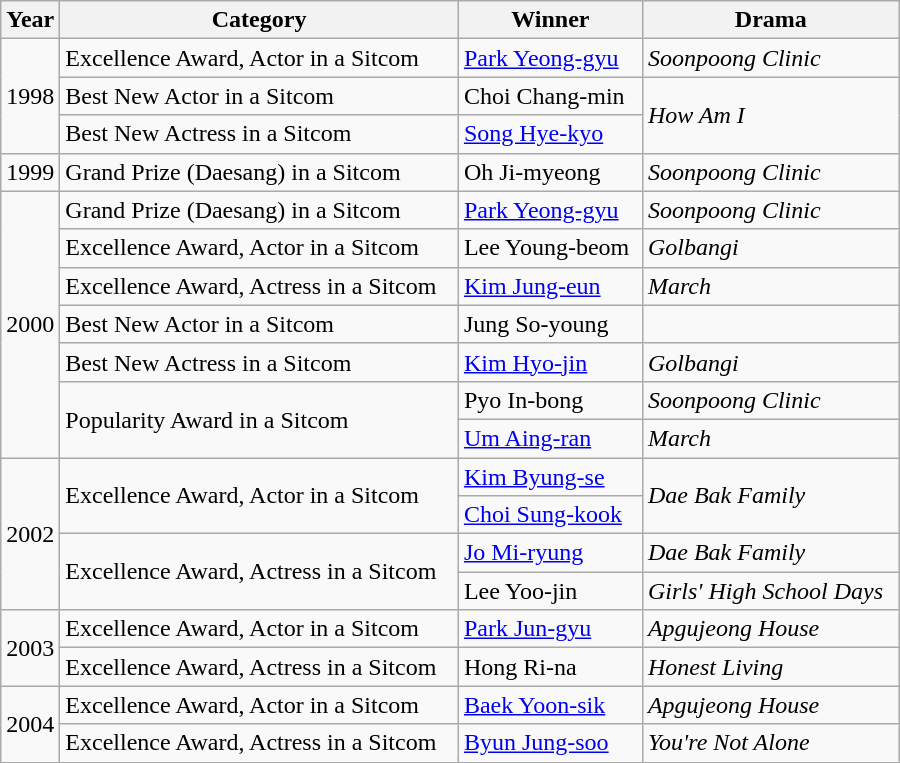<table class="wikitable" style="width:600px">
<tr>
<th width=10>Year</th>
<th>Category</th>
<th>Winner</th>
<th>Drama</th>
</tr>
<tr>
<td rowspan=3>1998</td>
<td>Excellence Award, Actor in a Sitcom</td>
<td><a href='#'>Park Yeong-gyu</a></td>
<td><em>Soonpoong Clinic</em></td>
</tr>
<tr>
<td>Best New Actor in a Sitcom</td>
<td>Choi Chang-min</td>
<td rowspan=2><em>How Am I</em></td>
</tr>
<tr>
<td>Best New Actress in a Sitcom</td>
<td><a href='#'>Song Hye-kyo</a></td>
</tr>
<tr>
<td>1999</td>
<td>Grand Prize (Daesang) in a Sitcom</td>
<td>Oh Ji-myeong</td>
<td><em>Soonpoong Clinic</em></td>
</tr>
<tr>
<td rowspan=7>2000</td>
<td>Grand Prize (Daesang) in a Sitcom</td>
<td><a href='#'>Park Yeong-gyu</a></td>
<td><em>Soonpoong Clinic</em></td>
</tr>
<tr>
<td>Excellence Award, Actor in a Sitcom</td>
<td>Lee Young-beom</td>
<td><em>Golbangi</em></td>
</tr>
<tr>
<td>Excellence Award, Actress in a Sitcom</td>
<td><a href='#'>Kim Jung-eun</a></td>
<td><em>March</em></td>
</tr>
<tr>
<td>Best New Actor in a Sitcom</td>
<td>Jung So-young</td>
<td></td>
</tr>
<tr>
<td>Best New Actress in a Sitcom</td>
<td><a href='#'>Kim Hyo-jin</a></td>
<td><em>Golbangi</em></td>
</tr>
<tr>
<td rowspan=2>Popularity Award in a Sitcom</td>
<td>Pyo In-bong</td>
<td><em>Soonpoong Clinic</em></td>
</tr>
<tr>
<td><a href='#'>Um Aing-ran</a></td>
<td><em>March</em></td>
</tr>
<tr>
<td rowspan=4>2002</td>
<td rowspan=2>Excellence Award, Actor in a Sitcom</td>
<td><a href='#'>Kim Byung-se</a></td>
<td rowspan=2><em>Dae Bak Family</em></td>
</tr>
<tr>
<td><a href='#'>Choi Sung-kook</a></td>
</tr>
<tr>
<td rowspan=2>Excellence Award, Actress in a Sitcom</td>
<td><a href='#'>Jo Mi-ryung</a></td>
<td><em>Dae Bak Family</em></td>
</tr>
<tr>
<td>Lee Yoo-jin</td>
<td><em>Girls' High School Days</em></td>
</tr>
<tr>
<td rowspan=2>2003</td>
<td>Excellence Award, Actor in a Sitcom</td>
<td><a href='#'>Park Jun-gyu</a></td>
<td><em>Apgujeong House</em></td>
</tr>
<tr>
<td>Excellence Award, Actress in a Sitcom</td>
<td>Hong Ri-na</td>
<td><em>Honest Living</em></td>
</tr>
<tr>
<td rowspan=2>2004</td>
<td>Excellence Award, Actor in a Sitcom</td>
<td><a href='#'>Baek Yoon-sik</a></td>
<td><em>Apgujeong House</em></td>
</tr>
<tr>
<td>Excellence Award, Actress in a Sitcom</td>
<td><a href='#'>Byun Jung-soo</a></td>
<td><em>You're Not Alone</em></td>
</tr>
<tr>
</tr>
</table>
